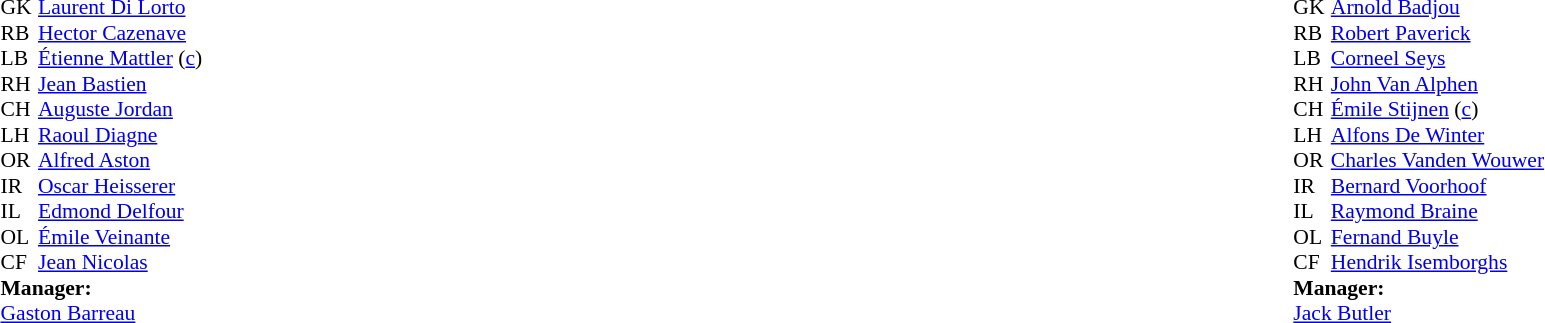<table width="100%">
<tr>
<td valign="top" width="50%"><br><table style="font-size: 90%" cellspacing="0" cellpadding="0">
<tr>
<th width="25"></th>
</tr>
<tr>
<td>GK</td>
<td><a href='#'>Laurent Di Lorto</a></td>
</tr>
<tr>
<td>RB</td>
<td><a href='#'>Hector Cazenave</a></td>
</tr>
<tr>
<td>LB</td>
<td><a href='#'>Étienne Mattler</a> (<a href='#'>c</a>)</td>
</tr>
<tr>
<td>RH</td>
<td><a href='#'>Jean Bastien</a></td>
</tr>
<tr>
<td>CH</td>
<td><a href='#'>Auguste Jordan</a></td>
</tr>
<tr>
<td>LH</td>
<td><a href='#'>Raoul Diagne</a></td>
</tr>
<tr>
<td>OR</td>
<td><a href='#'>Alfred Aston</a></td>
</tr>
<tr>
<td>IR</td>
<td><a href='#'>Oscar Heisserer</a></td>
</tr>
<tr>
<td>IL</td>
<td><a href='#'>Edmond Delfour</a></td>
</tr>
<tr>
<td>OL</td>
<td><a href='#'>Émile Veinante</a></td>
</tr>
<tr>
<td>CF</td>
<td><a href='#'>Jean Nicolas</a></td>
</tr>
<tr>
<td colspan="4"><strong>Manager:</strong></td>
</tr>
<tr>
<td colspan="4"><a href='#'>Gaston Barreau</a></td>
</tr>
</table>
</td>
<td valign="top"></td>
<td valign="top" width="50%"><br><table style="font-size: 90%" cellspacing="0" cellpadding="0" align=center>
<tr>
<th width="25"></th>
</tr>
<tr>
<td>GK</td>
<td><a href='#'>Arnold Badjou</a></td>
</tr>
<tr>
<td>RB</td>
<td><a href='#'>Robert Paverick</a></td>
</tr>
<tr>
<td>LB</td>
<td><a href='#'>Corneel Seys</a></td>
</tr>
<tr>
<td>RH</td>
<td><a href='#'>John Van Alphen</a></td>
</tr>
<tr>
<td>CH</td>
<td><a href='#'>Émile Stijnen</a> (<a href='#'>c</a>)</td>
</tr>
<tr>
<td>LH</td>
<td><a href='#'>Alfons De Winter</a></td>
</tr>
<tr>
<td>OR</td>
<td><a href='#'>Charles Vanden Wouwer</a></td>
</tr>
<tr>
<td>IR</td>
<td><a href='#'>Bernard Voorhoof</a></td>
</tr>
<tr>
<td>IL</td>
<td><a href='#'>Raymond Braine</a></td>
</tr>
<tr>
<td>OL</td>
<td><a href='#'>Fernand Buyle</a></td>
</tr>
<tr>
<td>CF</td>
<td><a href='#'>Hendrik Isemborghs</a></td>
</tr>
<tr>
<td colspan="4"><strong>Manager:</strong></td>
</tr>
<tr>
<td colspan="4"><a href='#'>Jack Butler</a></td>
</tr>
</table>
</td>
</tr>
</table>
